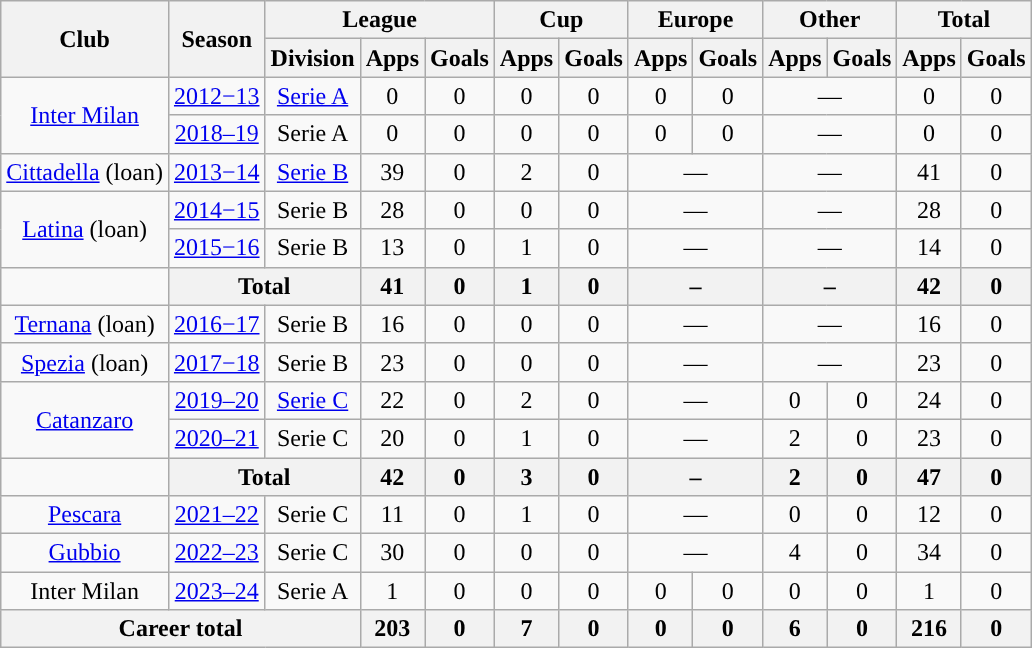<table class="wikitable" style="text-align:center">
<tr>
<th rowspan="2">Club</th>
<th rowspan="2">Season</th>
<th colspan="3">League</th>
<th colspan="2">Cup</th>
<th colspan="2">Europe</th>
<th colspan="2">Other</th>
<th colspan="2">Total</th>
</tr>
<tr>
<th>Division</th>
<th>Apps</th>
<th>Goals</th>
<th>Apps</th>
<th>Goals</th>
<th>Apps</th>
<th>Goals</th>
<th>Apps</th>
<th>Goals</th>
<th>Apps</th>
<th>Goals</th>
</tr>
<tr>
<td rowspan="2"><a href='#'>Inter Milan</a></td>
<td><a href='#'>2012−13</a></td>
<td><a href='#'>Serie A</a></td>
<td>0</td>
<td>0</td>
<td>0</td>
<td>0</td>
<td>0</td>
<td>0</td>
<td colspan="2">—</td>
<td>0</td>
<td>0</td>
</tr>
<tr>
<td><a href='#'>2018–19</a></td>
<td>Serie A</td>
<td>0</td>
<td>0</td>
<td>0</td>
<td>0</td>
<td>0</td>
<td>0</td>
<td colspan="2">—</td>
<td>0</td>
<td>0</td>
</tr>
<tr>
<td><a href='#'>Cittadella</a> (loan)</td>
<td><a href='#'>2013−14</a></td>
<td><a href='#'>Serie B</a></td>
<td>39</td>
<td>0</td>
<td>2</td>
<td>0</td>
<td colspan="2">—</td>
<td colspan="2">—</td>
<td>41</td>
<td>0</td>
</tr>
<tr>
<td rowspan="2"><a href='#'>Latina</a> (loan)</td>
<td><a href='#'>2014−15</a></td>
<td>Serie B</td>
<td>28</td>
<td>0</td>
<td>0</td>
<td>0</td>
<td colspan="2">—</td>
<td colspan="2">—</td>
<td>28</td>
<td>0</td>
</tr>
<tr>
<td><a href='#'>2015−16</a></td>
<td>Serie B</td>
<td>13</td>
<td>0</td>
<td>1</td>
<td>0</td>
<td colspan="2">—</td>
<td colspan="2">—</td>
<td>14</td>
<td>0</td>
</tr>
<tr>
<td></td>
<th colspan="2">Total</th>
<th>41</th>
<th>0</th>
<th>1</th>
<th>0</th>
<th colspan="2">–</th>
<th colspan="2">–</th>
<th>42</th>
<th>0</th>
</tr>
<tr>
<td><a href='#'>Ternana</a> (loan)</td>
<td><a href='#'>2016−17</a></td>
<td>Serie B</td>
<td>16</td>
<td>0</td>
<td>0</td>
<td>0</td>
<td colspan="2">—</td>
<td colspan="2">—</td>
<td>16</td>
<td>0</td>
</tr>
<tr>
<td><a href='#'>Spezia</a> (loan)</td>
<td><a href='#'>2017−18</a></td>
<td>Serie B</td>
<td>23</td>
<td>0</td>
<td>0</td>
<td>0</td>
<td colspan="2">—</td>
<td colspan="2">—</td>
<td>23</td>
<td>0</td>
</tr>
<tr>
<td rowspan="2"><a href='#'>Catanzaro</a></td>
<td><a href='#'>2019–20</a></td>
<td><a href='#'>Serie C</a></td>
<td>22</td>
<td>0</td>
<td>2</td>
<td>0</td>
<td colspan="2">—</td>
<td>0</td>
<td>0</td>
<td>24</td>
<td>0</td>
</tr>
<tr>
<td><a href='#'>2020–21</a></td>
<td>Serie C</td>
<td>20</td>
<td>0</td>
<td>1</td>
<td>0</td>
<td colspan="2">—</td>
<td>2</td>
<td>0</td>
<td>23</td>
<td>0</td>
</tr>
<tr>
<td></td>
<th colspan="2">Total</th>
<th>42</th>
<th>0</th>
<th>3</th>
<th>0</th>
<th colspan="2">–</th>
<th>2</th>
<th>0</th>
<th>47</th>
<th>0</th>
</tr>
<tr>
<td><a href='#'>Pescara</a></td>
<td><a href='#'>2021–22</a></td>
<td>Serie C</td>
<td>11</td>
<td>0</td>
<td>1</td>
<td>0</td>
<td colspan="2">—</td>
<td>0</td>
<td>0</td>
<td>12</td>
<td>0</td>
</tr>
<tr>
<td><a href='#'>Gubbio</a></td>
<td><a href='#'>2022–23</a></td>
<td>Serie C</td>
<td>30</td>
<td>0</td>
<td>0</td>
<td>0</td>
<td colspan="2">—</td>
<td>4</td>
<td>0</td>
<td>34</td>
<td>0</td>
</tr>
<tr>
<td>Inter Milan</td>
<td><a href='#'>2023–24</a></td>
<td>Serie A</td>
<td>1</td>
<td>0</td>
<td>0</td>
<td>0</td>
<td>0</td>
<td>0</td>
<td>0</td>
<td>0</td>
<td>1</td>
<td>0</td>
</tr>
<tr>
<th colspan="3">Career total</th>
<th>203</th>
<th>0</th>
<th>7</th>
<th>0</th>
<th>0</th>
<th>0</th>
<th>6</th>
<th>0</th>
<th>216</th>
<th>0</th>
</tr>
</table>
